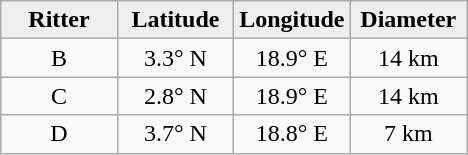<table class="wikitable">
<tr>
<th width="25%" style="background:#eeeeee;">Ritter</th>
<th width="25%" style="background:#eeeeee;">Latitude</th>
<th width="25%" style="background:#eeeeee;">Longitude</th>
<th width="25%" style="background:#eeeeee;">Diameter</th>
</tr>
<tr>
<td align="center">B</td>
<td align="center">3.3° N</td>
<td align="center">18.9° E</td>
<td align="center">14 km</td>
</tr>
<tr>
<td align="center">C</td>
<td align="center">2.8° N</td>
<td align="center">18.9° E</td>
<td align="center">14 km</td>
</tr>
<tr>
<td align="center">D</td>
<td align="center">3.7° N</td>
<td align="center">18.8° E</td>
<td align="center">7 km</td>
</tr>
</table>
